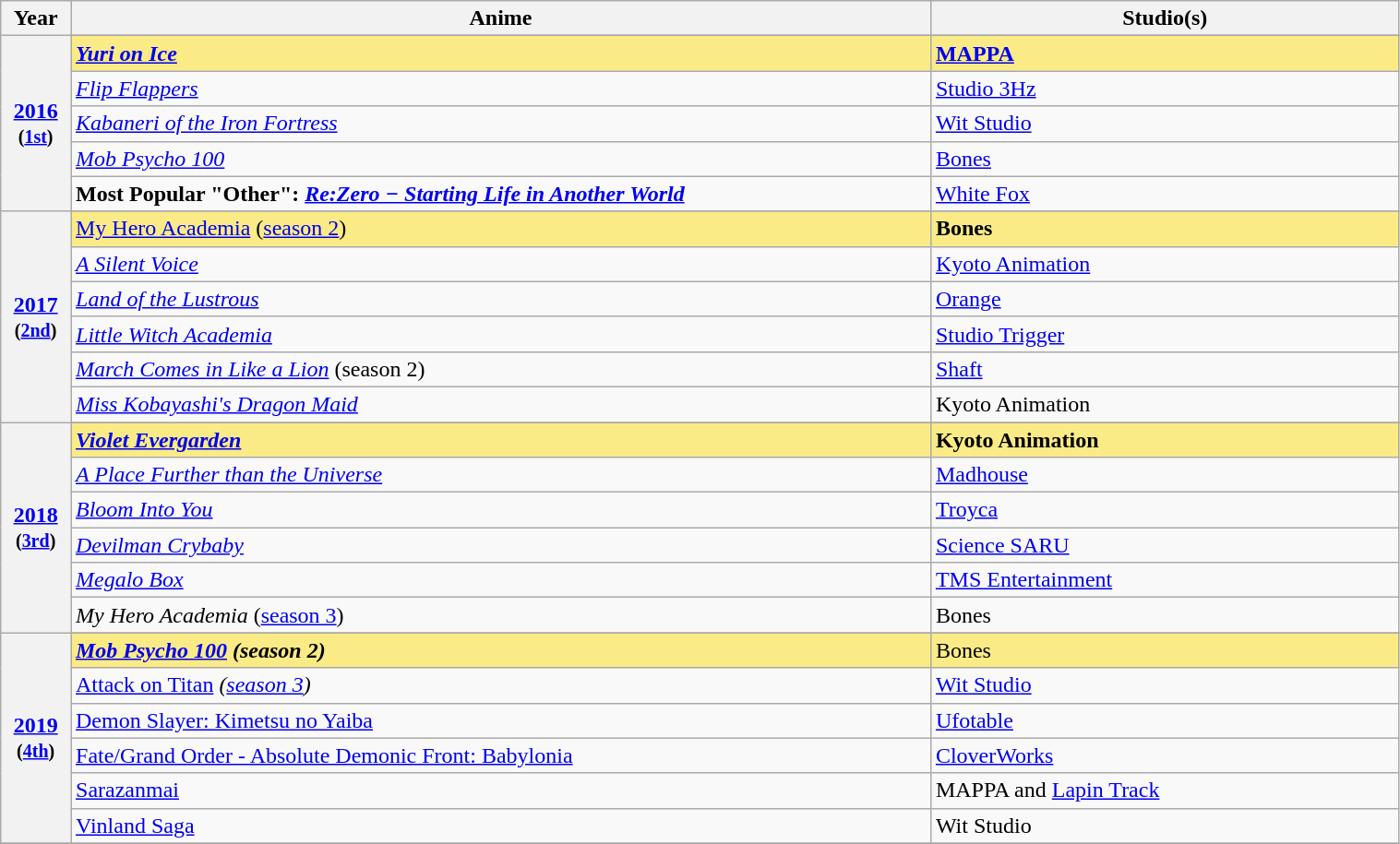<table class="wikitable" style="width:80%;">
<tr>
<th style="width:5%;">Year</th>
<th style="width:61.5%;">Anime</th>
<th style="width:33.5%;">Studio(s)</th>
</tr>
<tr>
<th rowspan="6" style="text-align:center;"><a href='#'>2016</a><br><small>(<a href='#'>1st</a>)</small>
</th>
</tr>
<tr style="background:#FAEB86">
<td><strong><em><a href='#'>Yuri on Ice</a></em></strong></td>
<td><strong><a href='#'>MAPPA</a></strong></td>
</tr>
<tr>
<td><em><a href='#'>Flip Flappers</a></em></td>
<td><a href='#'>Studio 3Hz</a></td>
</tr>
<tr>
<td><em><a href='#'>Kabaneri of the Iron Fortress</a></em></td>
<td><a href='#'>Wit Studio</a></td>
</tr>
<tr>
<td><em><a href='#'>Mob Psycho 100</a></em></td>
<td><a href='#'>Bones</a></td>
</tr>
<tr>
<td><strong>Most Popular "Other": <em><a href='#'>Re:Zero − Starting Life in Another World</a><strong><em></td>
<td><a href='#'>White Fox</a></td>
</tr>
<tr>
<th rowspan="7" style="text-align:center;"><a href='#'>2017</a><br><small>(<a href='#'>2nd</a>)</small>
</th>
</tr>
<tr style="background:#FAEB86">
<td></em></strong><a href='#'>My Hero Academia</a></em> (<a href='#'>season 2</a>)</strong></td>
<td><strong>Bones</strong></td>
</tr>
<tr>
<td><em><a href='#'>A Silent Voice</a></em></td>
<td><a href='#'>Kyoto Animation</a></td>
</tr>
<tr>
<td><em><a href='#'>Land of the Lustrous</a></em></td>
<td><a href='#'>Orange</a></td>
</tr>
<tr>
<td><em><a href='#'>Little Witch Academia</a></em></td>
<td><a href='#'>Studio Trigger</a></td>
</tr>
<tr>
<td><em><a href='#'>March Comes in Like a Lion</a></em> (season 2)</td>
<td><a href='#'>Shaft</a></td>
</tr>
<tr>
<td><em><a href='#'>Miss Kobayashi's Dragon Maid</a></em></td>
<td>Kyoto Animation</td>
</tr>
<tr>
<th rowspan="7" style="text-align:center;"><a href='#'>2018</a><br><small>(<a href='#'>3rd</a>)</small>
</th>
</tr>
<tr style="background:#FAEB86">
<td><strong><em><a href='#'>Violet Evergarden</a></em></strong></td>
<td><strong>Kyoto Animation</strong></td>
</tr>
<tr>
<td><em><a href='#'>A Place Further than the Universe</a></em></td>
<td><a href='#'>Madhouse</a></td>
</tr>
<tr>
<td><em><a href='#'>Bloom Into You</a></em></td>
<td><a href='#'>Troyca</a></td>
</tr>
<tr>
<td><em><a href='#'>Devilman Crybaby</a></em></td>
<td><a href='#'>Science SARU</a></td>
</tr>
<tr>
<td><em><a href='#'>Megalo Box</a></em></td>
<td><a href='#'>TMS Entertainment</a></td>
</tr>
<tr>
<td><em>My Hero Academia</em> (<a href='#'>season 3</a>)</td>
<td>Bones</td>
</tr>
<tr>
<th rowspan="7" style="text-align:center;"><a href='#'>2019</a><br><small>(<a href='#'>4th</a>)</small>
</th>
</tr>
<tr style="background:#FAEB86">
<td><strong><em><a href='#'>Mob Psycho 100</a><em> (season 2)<strong></td>
<td></strong>Bones<strong></td>
</tr>
<tr>
<td></em><a href='#'>Attack on Titan</a><em> (<a href='#'>season 3</a>)</td>
<td><a href='#'>Wit Studio</a></td>
</tr>
<tr>
<td></em><a href='#'>Demon Slayer: Kimetsu no Yaiba</a><em></td>
<td><a href='#'>Ufotable</a></td>
</tr>
<tr>
<td></em><a href='#'>Fate/Grand Order - Absolute Demonic Front: Babylonia</a><em></td>
<td><a href='#'>CloverWorks</a></td>
</tr>
<tr>
<td></em><a href='#'>Sarazanmai</a><em></td>
<td>MAPPA and <a href='#'>Lapin Track</a></td>
</tr>
<tr>
<td></em><a href='#'>Vinland Saga</a><em></td>
<td>Wit Studio</td>
</tr>
<tr>
</tr>
</table>
